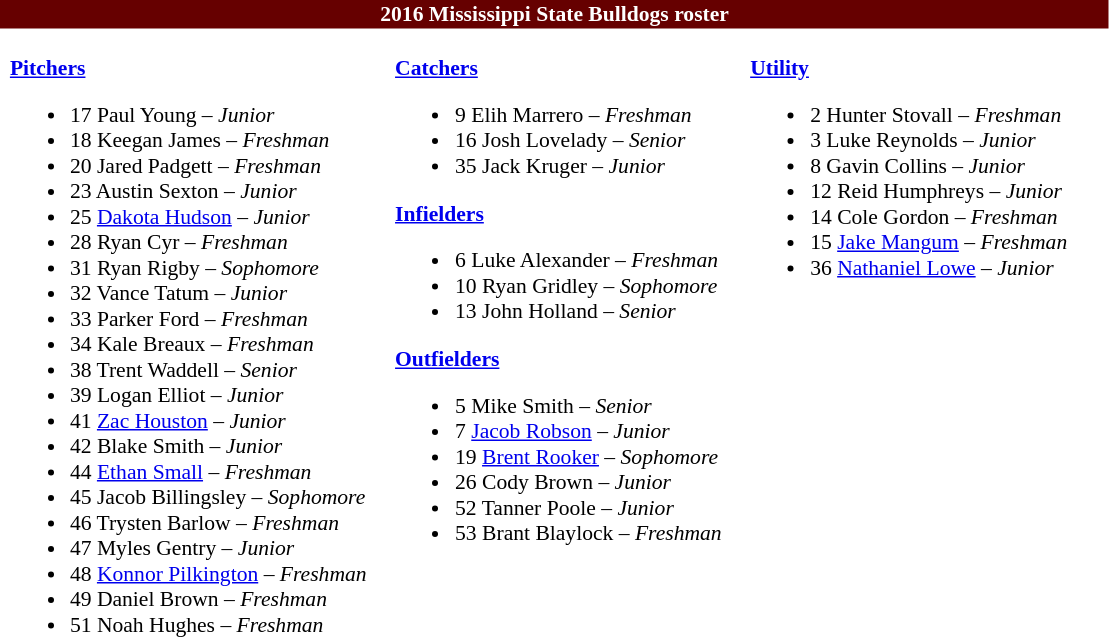<table class="toccolours" style="border-collapse:collapse; font-size:90%;">
<tr>
<td colspan="9" style="background-color: #600; color: #FFFFFF; text-align: center;"><strong>2016 Mississippi State Bulldogs roster</strong></td>
</tr>
<tr>
</tr>
<tr>
<td width="03"> </td>
<td valign="top"><br><strong><a href='#'>Pitchers</a></strong><ul><li>17 Paul Young – <em>Junior</em></li><li>18 Keegan James – <em>Freshman</em></li><li>20 Jared Padgett – <em>Freshman</em></li><li>23 Austin Sexton – <em>Junior</em></li><li>25 <a href='#'>Dakota Hudson</a> – <em>Junior</em></li><li>28 Ryan Cyr – <em>Freshman</em></li><li>31 Ryan Rigby – <em>Sophomore</em></li><li>32 Vance Tatum – <em>Junior</em></li><li>33 Parker Ford – <em>Freshman</em></li><li>34 Kale Breaux – <em>Freshman</em></li><li>38 Trent Waddell – <em>Senior</em></li><li>39 Logan Elliot – <em>Junior</em></li><li>41 <a href='#'>Zac Houston</a> – <em>Junior</em></li><li>42 Blake Smith – <em>Junior</em></li><li>44 <a href='#'>Ethan Small</a> – <em>Freshman</em></li><li>45 Jacob Billingsley – <em> Sophomore</em></li><li>46 Trysten Barlow – <em>Freshman</em></li><li>47 Myles Gentry – <em>Junior</em></li><li>48 <a href='#'>Konnor Pilkington</a> – <em>Freshman</em></li><li>49 Daniel Brown – <em>Freshman</em></li><li>51 Noah Hughes – <em>Freshman</em></li></ul></td>
<td width="15"> </td>
<td valign="top"><br><strong><a href='#'>Catchers</a></strong><ul><li>9 Elih Marrero – <em>Freshman</em></li><li>16 Josh Lovelady – <em>Senior</em></li><li>35 Jack Kruger – <em>Junior</em></li></ul><strong><a href='#'>Infielders</a></strong><ul><li>6 Luke Alexander – <em>Freshman</em></li><li>10 Ryan Gridley – <em>Sophomore</em></li><li>13 John Holland – <em>Senior</em></li></ul><strong><a href='#'>Outfielders</a></strong><ul><li>5 Mike Smith – <em>Senior</em></li><li>7 <a href='#'>Jacob Robson</a> – <em>Junior</em></li><li>19 <a href='#'>Brent Rooker</a> – <em>Sophomore</em></li><li>26 Cody Brown – <em>Junior</em></li><li>52 Tanner Poole – <em>Junior</em></li><li>53 Brant Blaylock – <em>Freshman</em></li></ul></td>
<td width="15"> </td>
<td valign="top"><br><strong><a href='#'>Utility</a></strong><ul><li>2 Hunter Stovall – <em>Freshman</em></li><li>3 Luke Reynolds – <em>Junior</em></li><li>8 Gavin Collins – <em>Junior</em></li><li>12 Reid Humphreys – <em>Junior</em></li><li>14 Cole Gordon – <em>Freshman</em></li><li>15 <a href='#'>Jake Mangum</a> – <em>Freshman</em></li><li>36 <a href='#'>Nathaniel Lowe</a> – <em>Junior</em></li></ul></td>
<td width="25"> </td>
</tr>
</table>
